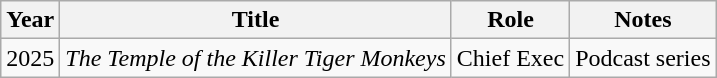<table class="wikitable sortable">
<tr>
<th>Year</th>
<th>Title</th>
<th>Role</th>
<th class="unsortable">Notes</th>
</tr>
<tr>
<td>2025</td>
<td><em>The Temple of the Killer Tiger Monkeys</em></td>
<td>Chief Exec</td>
<td>Podcast series</td>
</tr>
</table>
